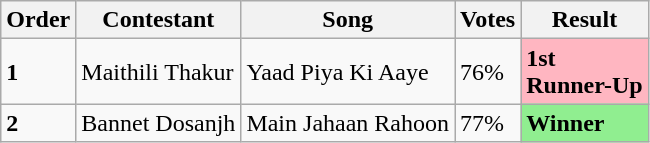<table class="wikitable sortable mw-collapsible">
<tr>
<th>Order</th>
<th>Contestant</th>
<th>Song</th>
<th>Votes</th>
<th>Result</th>
</tr>
<tr>
<td><strong>1</strong></td>
<td>Maithili Thakur</td>
<td>Yaad Piya Ki Aaye</td>
<td>76%</td>
<td bgcolor=lightpink><strong>1st</strong><br><strong>Runner-Up</strong></td>
</tr>
<tr>
<td><strong>2</strong></td>
<td>Bannet Dosanjh</td>
<td>Main Jahaan Rahoon</td>
<td>77%</td>
<td bgcolor=lightgreen><strong>Winner</strong></td>
</tr>
</table>
